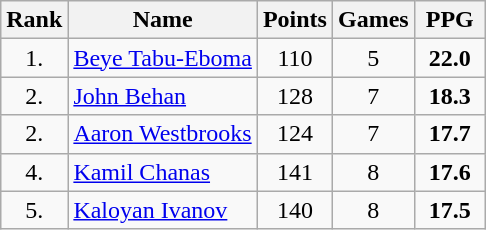<table class="wikitable" style="text-align: center;">
<tr>
<th>Rank</th>
<th>Name</th>
<th>Points</th>
<th>Games</th>
<th width=40>PPG</th>
</tr>
<tr>
<td>1.</td>
<td align="left"> <a href='#'>Beye Tabu-Eboma</a></td>
<td>110</td>
<td>5</td>
<td><strong>22.0</strong></td>
</tr>
<tr>
<td>2.</td>
<td align="left"> <a href='#'>John Behan</a></td>
<td>128</td>
<td>7</td>
<td><strong>18.3</strong></td>
</tr>
<tr>
<td>2.</td>
<td align="left"> <a href='#'>Aaron Westbrooks</a></td>
<td>124</td>
<td>7</td>
<td><strong>17.7</strong></td>
</tr>
<tr>
<td>4.</td>
<td align="left"> <a href='#'>Kamil Chanas</a></td>
<td>141</td>
<td>8</td>
<td><strong>17.6</strong></td>
</tr>
<tr>
<td>5.</td>
<td align="left"> <a href='#'>Kaloyan Ivanov</a></td>
<td>140</td>
<td>8</td>
<td><strong>17.5</strong></td>
</tr>
</table>
